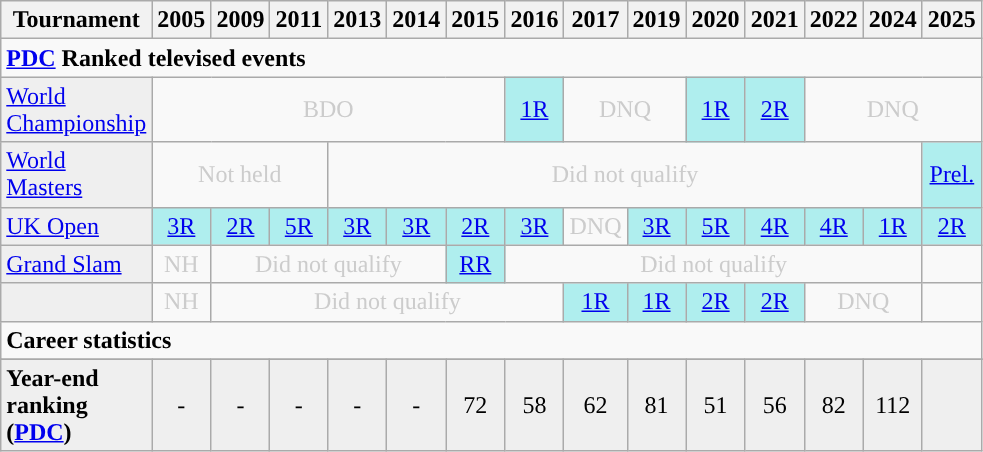<table class="wikitable" style="width:20%; margin:0">
<tr>
<th>Tournament</th>
<th>2005</th>
<th>2009</th>
<th>2011</th>
<th>2013</th>
<th>2014</th>
<th>2015</th>
<th>2016</th>
<th>2017</th>
<th>2019</th>
<th>2020</th>
<th>2021</th>
<th>2022</th>
<th>2024</th>
<th>2025</th>
</tr>
<tr>
<td colspan="31" align="left"><strong><a href='#'>PDC</a> Ranked televised events</strong></td>
</tr>
<tr>
<td style="background:#efefef;"><a href='#'>World Championship</a></td>
<td colspan="6" style="text-align:center; color:#ccc;">BDO</td>
<td style="text-align:center; background:#afeeee;"><a href='#'>1R</a></td>
<td colspan="2" style="text-align:center; color:#ccc;">DNQ</td>
<td style="text-align:center; background:#afeeee;"><a href='#'>1R</a></td>
<td style="text-align:center; background:#afeeee;"><a href='#'>2R</a></td>
<td colspan="3" style="text-align:center; color:#ccc;">DNQ</td>
</tr>
<tr>
<td style="background:#efefef;"><a href='#'>World Masters</a></td>
<td colspan="3" style="text-align:center; color:#ccc;">Not held</td>
<td colspan="10" style="text-align:center; color:#ccc;">Did not qualify</td>
<td style="text-align:center; background:#afeeee;"><a href='#'>Prel.</a></td>
</tr>
<tr>
<td style="background:#efefef;"><a href='#'>UK Open</a></td>
<td style="text-align:center; background:#afeeee;"><a href='#'>3R</a></td>
<td style="text-align:center; background:#afeeee;"><a href='#'>2R</a></td>
<td style="text-align:center; background:#afeeee;"><a href='#'>5R</a></td>
<td style="text-align:center; background:#afeeee;"><a href='#'>3R</a></td>
<td style="text-align:center; background:#afeeee;"><a href='#'>3R</a></td>
<td style="text-align:center; background:#afeeee;"><a href='#'>2R</a></td>
<td style="text-align:center; background:#afeeee;"><a href='#'>3R</a></td>
<td style="text-align:center; color:#ccc;">DNQ</td>
<td style="text-align:center; background:#afeeee;"><a href='#'>3R</a></td>
<td style="text-align:center; background:#afeeee;"><a href='#'>5R</a></td>
<td style="text-align:center; background:#afeeee;"><a href='#'>4R</a></td>
<td style="text-align:center; background:#afeeee;"><a href='#'>4R</a></td>
<td style="text-align:center; background:#afeeee;"><a href='#'>1R</a></td>
<td style="text-align:center; background:#afeeee;"><a href='#'>2R</a></td>
</tr>
<tr>
<td style="background:#efefef;"><a href='#'>Grand Slam</a></td>
<td style="text-align:center; color:#ccc;">NH</td>
<td colspan="4" style="text-align:center; color:#ccc;">Did not qualify</td>
<td style="text-align:center; background:#afeeee;"><a href='#'>RR</a></td>
<td colspan="7" style="text-align:center; color:#ccc;">Did not qualify</td>
<td></td>
</tr>
<tr>
<td style="background:#efefef;"></td>
<td style="text-align:center; color:#ccc;">NH</td>
<td colspan="6" style="text-align:center; color:#ccc;">Did not qualify</td>
<td style="text-align:center; background:#afeeee;"><a href='#'>1R</a></td>
<td style="text-align:center; background:#afeeee;"><a href='#'>1R</a></td>
<td style="text-align:center; background:#afeeee;"><a href='#'>2R</a></td>
<td style="text-align:center; background:#afeeee;"><a href='#'>2R</a></td>
<td colspan="2" style="text-align:center; color:#ccc;">DNQ</td>
<td></td>
</tr>
<tr>
<td colspan="25" align="left"><strong>Career statistics</strong></td>
</tr>
<tr>
</tr>
<tr bgcolor="efefef">
<td align="left"><strong>Year-end ranking (<a href='#'>PDC</a>)</strong></td>
<td style="text-align:center;">-</td>
<td style="text-align:center;">-</td>
<td style="text-align:center;">-</td>
<td style="text-align:center;">-</td>
<td style="text-align:center;">-</td>
<td style="text-align:center;">72</td>
<td style="text-align:center;">58</td>
<td style="text-align:center;">62</td>
<td style="text-align:center;">81</td>
<td style="text-align:center;">51</td>
<td style="text-align:center;">56</td>
<td style="text-align:center;">82</td>
<td style="text-align:center;">112</td>
<td></td>
</tr>
</table>
